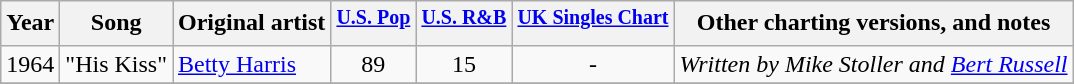<table class="wikitable">
<tr>
<th>Year</th>
<th !width: 260px;>Song</th>
<th width: 180px;>Original artist</th>
<th width: 40px;><sup><a href='#'>U.S. Pop</a></sup></th>
<th width: 40px;><sup><a href='#'>U.S. R&B</a></sup></th>
<th width: 40px;><sup><a href='#'>UK Singles Chart</a></sup></th>
<th>Other charting versions, and notes</th>
</tr>
<tr>
<td rowspan="1">1964</td>
<td>"His Kiss"</td>
<td><a href='#'>Betty Harris</a></td>
<td align="center">89</td>
<td align="center">15</td>
<td align="center">-</td>
<td><em>Written by Mike Stoller and <a href='#'>Bert Russell</a></em></td>
</tr>
<tr>
</tr>
</table>
